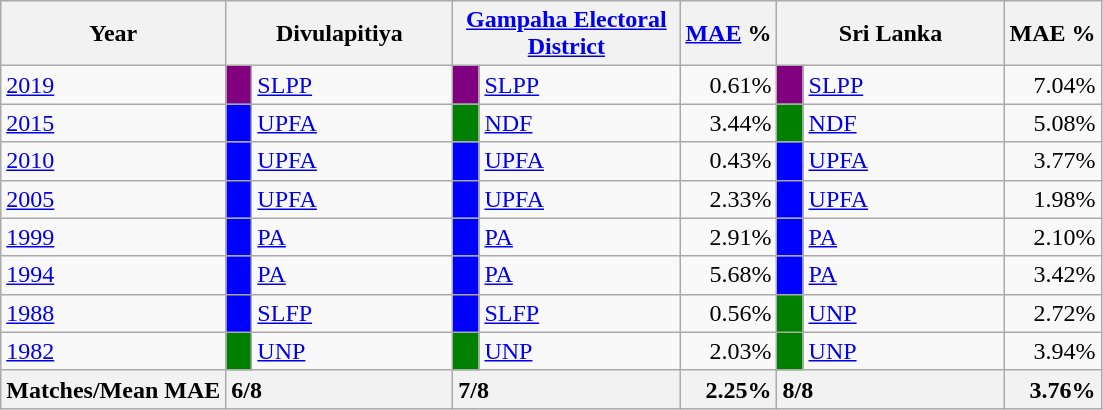<table class="wikitable">
<tr>
<th>Year</th>
<th colspan="2" width="144px">Divulapitiya</th>
<th colspan="2" width="144px"><a href='#'>Gampaha Electoral District</a></th>
<th><a href='#'>MAE</a> %</th>
<th colspan="2" width="144px">Sri Lanka</th>
<th>MAE %</th>
</tr>
<tr>
<td><a href='#'>2019</a></td>
<td style="background-color:purple;" width="10px"></td>
<td style="text-align:left;"><a href='#'>SLPP</a></td>
<td style="background-color:purple;" width="10px"></td>
<td style="text-align:left;"><a href='#'>SLPP</a></td>
<td style="text-align:right;">0.61%</td>
<td style="background-color:purple;" width="10px"></td>
<td style="text-align:left;"><a href='#'>SLPP</a></td>
<td style="text-align:right;">7.04%</td>
</tr>
<tr>
<td><a href='#'>2015</a></td>
<td style="background-color:blue;" width="10px"></td>
<td style="text-align:left;"><a href='#'>UPFA</a></td>
<td style="background-color:green;" width="10px"></td>
<td style="text-align:left;"><a href='#'>NDF</a></td>
<td style="text-align:right;">3.44%</td>
<td style="background-color:green;" width="10px"></td>
<td style="text-align:left;"><a href='#'>NDF</a></td>
<td style="text-align:right;">5.08%</td>
</tr>
<tr>
<td><a href='#'>2010</a></td>
<td style="background-color:blue;" width="10px"></td>
<td style="text-align:left;"><a href='#'>UPFA</a></td>
<td style="background-color:blue;" width="10px"></td>
<td style="text-align:left;"><a href='#'>UPFA</a></td>
<td style="text-align:right;">0.43%</td>
<td style="background-color:blue;" width="10px"></td>
<td style="text-align:left;"><a href='#'>UPFA</a></td>
<td style="text-align:right;">3.77%</td>
</tr>
<tr>
<td><a href='#'>2005</a></td>
<td style="background-color:blue;" width="10px"></td>
<td style="text-align:left;"><a href='#'>UPFA</a></td>
<td style="background-color:blue;" width="10px"></td>
<td style="text-align:left;"><a href='#'>UPFA</a></td>
<td style="text-align:right;">2.33%</td>
<td style="background-color:blue;" width="10px"></td>
<td style="text-align:left;"><a href='#'>UPFA</a></td>
<td style="text-align:right;">1.98%</td>
</tr>
<tr>
<td><a href='#'>1999</a></td>
<td style="background-color:blue;" width="10px"></td>
<td style="text-align:left;"><a href='#'>PA</a></td>
<td style="background-color:blue;" width="10px"></td>
<td style="text-align:left;"><a href='#'>PA</a></td>
<td style="text-align:right;">2.91%</td>
<td style="background-color:blue;" width="10px"></td>
<td style="text-align:left;"><a href='#'>PA</a></td>
<td style="text-align:right;">2.10%</td>
</tr>
<tr>
<td><a href='#'>1994</a></td>
<td style="background-color:blue;" width="10px"></td>
<td style="text-align:left;"><a href='#'>PA</a></td>
<td style="background-color:blue;" width="10px"></td>
<td style="text-align:left;"><a href='#'>PA</a></td>
<td style="text-align:right;">5.68%</td>
<td style="background-color:blue;" width="10px"></td>
<td style="text-align:left;"><a href='#'>PA</a></td>
<td style="text-align:right;">3.42%</td>
</tr>
<tr>
<td><a href='#'>1988</a></td>
<td style="background-color:blue;" width="10px"></td>
<td style="text-align:left;"><a href='#'>SLFP</a></td>
<td style="background-color:blue;" width="10px"></td>
<td style="text-align:left;"><a href='#'>SLFP</a></td>
<td style="text-align:right;">0.56%</td>
<td style="background-color:green;" width="10px"></td>
<td style="text-align:left;"><a href='#'>UNP</a></td>
<td style="text-align:right;">2.72%</td>
</tr>
<tr>
<td><a href='#'>1982</a></td>
<td style="background-color:green;" width="10px"></td>
<td style="text-align:left;"><a href='#'>UNP</a></td>
<td style="background-color:green;" width="10px"></td>
<td style="text-align:left;"><a href='#'>UNP</a></td>
<td style="text-align:right;">2.03%</td>
<td style="background-color:green;" width="10px"></td>
<td style="text-align:left;"><a href='#'>UNP</a></td>
<td style="text-align:right;">3.94%</td>
</tr>
<tr>
<th>Matches/Mean MAE</th>
<th style="text-align:left;"colspan="2" width="144px">6/8</th>
<th style="text-align:left;"colspan="2" width="144px">7/8</th>
<th style="text-align:right;">2.25%</th>
<th style="text-align:left;"colspan="2" width="144px">8/8</th>
<th style="text-align:right;">3.76%</th>
</tr>
</table>
